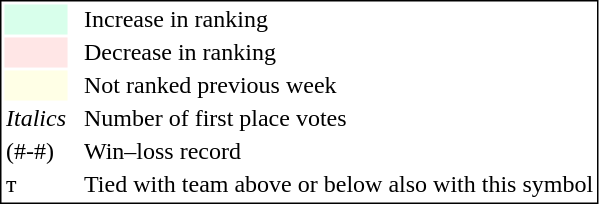<table style="border:1px solid black;">
<tr>
<td style="background:#D8FFEB; width:20px;"></td>
<td> </td>
<td>Increase in ranking</td>
</tr>
<tr>
<td style="background:#FFE6E6; width:20px;"></td>
<td> </td>
<td>Decrease in ranking</td>
</tr>
<tr>
<td style="background:#FFFFE6; width:20px;"></td>
<td> </td>
<td>Not ranked previous week</td>
</tr>
<tr>
<td><em>Italics</em></td>
<td> </td>
<td>Number of first place votes</td>
</tr>
<tr>
<td>(#-#)</td>
<td> </td>
<td>Win–loss record</td>
</tr>
<tr>
<td>т</td>
<td></td>
<td>Tied with team above or below also with this symbol</td>
</tr>
</table>
